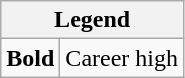<table class="wikitable mw-collapsible mw-collapsed">
<tr>
<th colspan="2">Legend</th>
</tr>
<tr>
<td><strong>Bold</strong></td>
<td>Career high</td>
</tr>
</table>
